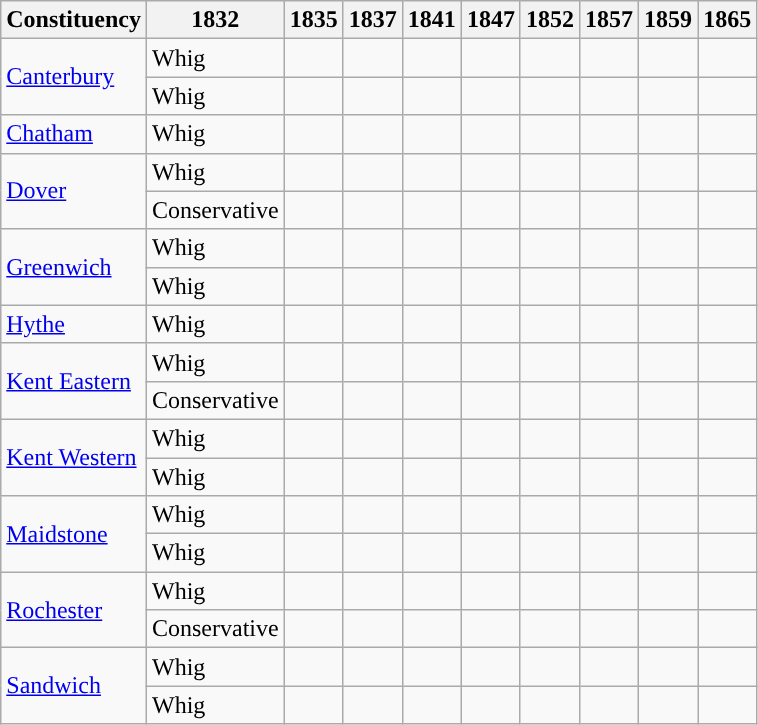<table class=wikitable sortable>
<tr>
<th>Constituency</th>
<th>1832</th>
<th>1835</th>
<th>1837</th>
<th>1841</th>
<th>1847</th>
<th>1852</th>
<th>1857</th>
<th>1859</th>
<th>1865</th>
</tr>
<tr>
<td rowspan=2><a href='#'>Canterbury</a></td>
<td bgcolor=>Whig</td>
<td></td>
<td></td>
<td></td>
<td></td>
<td></td>
<td></td>
<td></td>
<td></td>
</tr>
<tr>
<td bgcolor=>Whig</td>
<td></td>
<td></td>
<td></td>
<td></td>
<td></td>
<td></td>
<td></td>
<td></td>
</tr>
<tr>
<td><a href='#'>Chatham</a></td>
<td bgcolor=>Whig</td>
<td></td>
<td></td>
<td></td>
<td></td>
<td></td>
<td></td>
<td></td>
<td></td>
</tr>
<tr>
<td rowspan=2><a href='#'>Dover</a></td>
<td bgcolor=>Whig</td>
<td></td>
<td></td>
<td></td>
<td></td>
<td></td>
<td></td>
<td></td>
<td></td>
</tr>
<tr>
<td bgcolor=>Conservative</td>
<td></td>
<td></td>
<td></td>
<td></td>
<td></td>
<td></td>
<td></td>
<td></td>
</tr>
<tr>
<td rowspan="2"><a href='#'>Greenwich</a></td>
<td>Whig</td>
<td></td>
<td></td>
<td></td>
<td></td>
<td></td>
<td></td>
<td></td>
<td></td>
</tr>
<tr>
<td>Whig</td>
<td></td>
<td></td>
<td></td>
<td></td>
<td></td>
<td></td>
<td></td>
<td></td>
</tr>
<tr>
<td><a href='#'>Hythe</a></td>
<td>Whig</td>
<td></td>
<td></td>
<td></td>
<td></td>
<td></td>
<td></td>
<td></td>
<td></td>
</tr>
<tr>
<td rowspan="2"><a href='#'>Kent Eastern</a></td>
<td>Whig</td>
<td></td>
<td></td>
<td></td>
<td></td>
<td></td>
<td></td>
<td></td>
<td></td>
</tr>
<tr>
<td>Conservative</td>
<td></td>
<td></td>
<td></td>
<td></td>
<td></td>
<td></td>
<td></td>
<td></td>
</tr>
<tr>
<td rowspan="2"><a href='#'>Kent Western</a></td>
<td>Whig</td>
<td></td>
<td></td>
<td></td>
<td></td>
<td></td>
<td></td>
<td></td>
<td></td>
</tr>
<tr>
<td>Whig</td>
<td></td>
<td></td>
<td></td>
<td></td>
<td></td>
<td></td>
<td></td>
<td></td>
</tr>
<tr>
<td rowspan="2"><a href='#'>Maidstone</a></td>
<td>Whig</td>
<td></td>
<td></td>
<td></td>
<td></td>
<td></td>
<td></td>
<td></td>
<td></td>
</tr>
<tr>
<td>Whig</td>
<td></td>
<td></td>
<td></td>
<td></td>
<td></td>
<td></td>
<td></td>
<td></td>
</tr>
<tr>
<td rowspan="2"><a href='#'>Rochester</a></td>
<td>Whig</td>
<td></td>
<td></td>
<td></td>
<td></td>
<td></td>
<td></td>
<td></td>
<td></td>
</tr>
<tr>
<td>Conservative</td>
<td></td>
<td></td>
<td></td>
<td></td>
<td></td>
<td></td>
<td></td>
<td></td>
</tr>
<tr>
<td rowspan="2"><a href='#'>Sandwich</a></td>
<td>Whig</td>
<td></td>
<td></td>
<td></td>
<td></td>
<td></td>
<td></td>
<td></td>
<td></td>
</tr>
<tr>
<td>Whig</td>
<td></td>
<td></td>
<td></td>
<td></td>
<td></td>
<td></td>
<td></td>
<td></td>
</tr>
</table>
